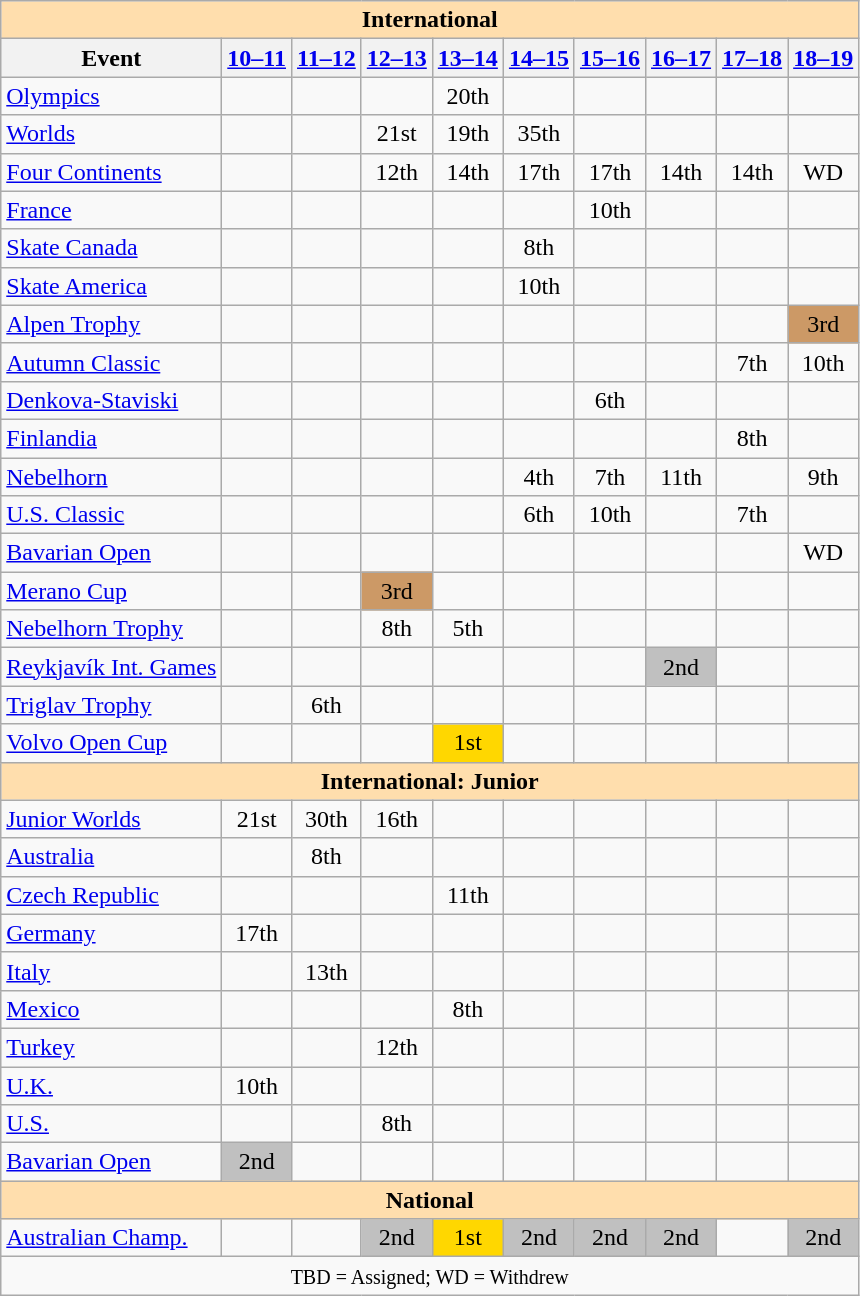<table class="wikitable" style="text-align:center">
<tr>
<th style="background-color: #ffdead; " colspan=10 align=center>International</th>
</tr>
<tr>
<th>Event</th>
<th><a href='#'>10–11</a></th>
<th><a href='#'>11–12</a></th>
<th><a href='#'>12–13</a></th>
<th><a href='#'>13–14</a></th>
<th><a href='#'>14–15</a></th>
<th><a href='#'>15–16</a></th>
<th><a href='#'>16–17</a></th>
<th><a href='#'>17–18</a></th>
<th><a href='#'>18–19</a></th>
</tr>
<tr>
<td align=left><a href='#'>Olympics</a></td>
<td></td>
<td></td>
<td></td>
<td>20th</td>
<td></td>
<td></td>
<td></td>
<td></td>
<td></td>
</tr>
<tr>
<td align=left><a href='#'>Worlds</a></td>
<td></td>
<td></td>
<td>21st</td>
<td>19th</td>
<td>35th</td>
<td></td>
<td></td>
<td></td>
<td></td>
</tr>
<tr>
<td align=left><a href='#'>Four Continents</a></td>
<td></td>
<td></td>
<td>12th</td>
<td>14th</td>
<td>17th</td>
<td>17th</td>
<td>14th</td>
<td>14th</td>
<td>WD</td>
</tr>
<tr>
<td align=left> <a href='#'>France</a></td>
<td></td>
<td></td>
<td></td>
<td></td>
<td></td>
<td>10th</td>
<td></td>
<td></td>
<td></td>
</tr>
<tr>
<td align=left> <a href='#'>Skate Canada</a></td>
<td></td>
<td></td>
<td></td>
<td></td>
<td>8th</td>
<td></td>
<td></td>
<td></td>
<td></td>
</tr>
<tr>
<td align=left> <a href='#'>Skate America</a></td>
<td></td>
<td></td>
<td></td>
<td></td>
<td>10th</td>
<td></td>
<td></td>
<td></td>
<td></td>
</tr>
<tr>
<td align=left> <a href='#'>Alpen Trophy</a></td>
<td></td>
<td></td>
<td></td>
<td></td>
<td></td>
<td></td>
<td></td>
<td></td>
<td bgcolor=cc9966>3rd</td>
</tr>
<tr>
<td align=left> <a href='#'>Autumn Classic</a></td>
<td></td>
<td></td>
<td></td>
<td></td>
<td></td>
<td></td>
<td></td>
<td>7th</td>
<td>10th</td>
</tr>
<tr>
<td align=left> <a href='#'>Denkova-Staviski</a></td>
<td></td>
<td></td>
<td></td>
<td></td>
<td></td>
<td>6th</td>
<td></td>
<td></td>
<td></td>
</tr>
<tr>
<td align=left> <a href='#'>Finlandia</a></td>
<td></td>
<td></td>
<td></td>
<td></td>
<td></td>
<td></td>
<td></td>
<td>8th</td>
<td></td>
</tr>
<tr>
<td align=left> <a href='#'>Nebelhorn</a></td>
<td></td>
<td></td>
<td></td>
<td></td>
<td>4th</td>
<td>7th</td>
<td>11th</td>
<td></td>
<td>9th</td>
</tr>
<tr>
<td align=left> <a href='#'>U.S. Classic</a></td>
<td></td>
<td></td>
<td></td>
<td></td>
<td>6th</td>
<td>10th</td>
<td></td>
<td>7th</td>
<td></td>
</tr>
<tr>
<td align=left><a href='#'>Bavarian Open</a></td>
<td></td>
<td></td>
<td></td>
<td></td>
<td></td>
<td></td>
<td></td>
<td></td>
<td>WD</td>
</tr>
<tr>
<td align=left><a href='#'>Merano Cup</a></td>
<td></td>
<td></td>
<td bgcolor=cc9966>3rd</td>
<td></td>
<td></td>
<td></td>
<td></td>
<td></td>
<td></td>
</tr>
<tr>
<td align=left><a href='#'>Nebelhorn Trophy</a></td>
<td></td>
<td></td>
<td>8th</td>
<td>5th</td>
<td></td>
<td></td>
<td></td>
<td></td>
<td></td>
</tr>
<tr>
<td align=left><a href='#'>Reykjavík Int. Games</a></td>
<td></td>
<td></td>
<td></td>
<td></td>
<td></td>
<td></td>
<td bgcolor=silver>2nd</td>
<td></td>
<td></td>
</tr>
<tr>
<td align=left><a href='#'>Triglav Trophy</a></td>
<td></td>
<td>6th</td>
<td></td>
<td></td>
<td></td>
<td></td>
<td></td>
<td></td>
<td></td>
</tr>
<tr>
<td align=left><a href='#'>Volvo Open Cup</a></td>
<td></td>
<td></td>
<td></td>
<td bgcolor=gold>1st</td>
<td></td>
<td></td>
<td></td>
<td></td>
<td></td>
</tr>
<tr>
<th style="background-color: #ffdead; " colspan=10 align=center>International: Junior</th>
</tr>
<tr>
<td align=left><a href='#'>Junior Worlds</a></td>
<td>21st</td>
<td>30th</td>
<td>16th</td>
<td></td>
<td></td>
<td></td>
<td></td>
<td></td>
<td></td>
</tr>
<tr>
<td align=left> <a href='#'>Australia</a></td>
<td></td>
<td>8th</td>
<td></td>
<td></td>
<td></td>
<td></td>
<td></td>
<td></td>
<td></td>
</tr>
<tr>
<td align=left> <a href='#'>Czech Republic</a></td>
<td></td>
<td></td>
<td></td>
<td>11th</td>
<td></td>
<td></td>
<td></td>
<td></td>
<td></td>
</tr>
<tr>
<td align=left> <a href='#'>Germany</a></td>
<td>17th</td>
<td></td>
<td></td>
<td></td>
<td></td>
<td></td>
<td></td>
<td></td>
<td></td>
</tr>
<tr>
<td align=left> <a href='#'>Italy</a></td>
<td></td>
<td>13th</td>
<td></td>
<td></td>
<td></td>
<td></td>
<td></td>
<td></td>
<td></td>
</tr>
<tr>
<td align=left> <a href='#'>Mexico</a></td>
<td></td>
<td></td>
<td></td>
<td>8th</td>
<td></td>
<td></td>
<td></td>
<td></td>
<td></td>
</tr>
<tr>
<td align=left> <a href='#'>Turkey</a></td>
<td></td>
<td></td>
<td>12th</td>
<td></td>
<td></td>
<td></td>
<td></td>
<td></td>
<td></td>
</tr>
<tr>
<td align=left> <a href='#'>U.K.</a></td>
<td>10th</td>
<td></td>
<td></td>
<td></td>
<td></td>
<td></td>
<td></td>
<td></td>
<td></td>
</tr>
<tr>
<td align=left> <a href='#'>U.S.</a></td>
<td></td>
<td></td>
<td>8th</td>
<td></td>
<td></td>
<td></td>
<td></td>
<td></td>
<td></td>
</tr>
<tr>
<td align=left><a href='#'>Bavarian Open</a></td>
<td bgcolor=silver>2nd</td>
<td></td>
<td></td>
<td></td>
<td></td>
<td></td>
<td></td>
<td></td>
<td></td>
</tr>
<tr>
<th style="background-color: #ffdead; " colspan=10 align=center>National</th>
</tr>
<tr>
<td align=left><a href='#'>Australian Champ.</a></td>
<td></td>
<td></td>
<td bgcolor=silver>2nd</td>
<td bgcolor=gold>1st</td>
<td bgcolor=silver>2nd</td>
<td bgcolor=silver>2nd</td>
<td bgcolor=silver>2nd</td>
<td></td>
<td bgcolor=silver>2nd</td>
</tr>
<tr>
<td colspan=10 align=center><small> TBD = Assigned; WD = Withdrew </small></td>
</tr>
</table>
